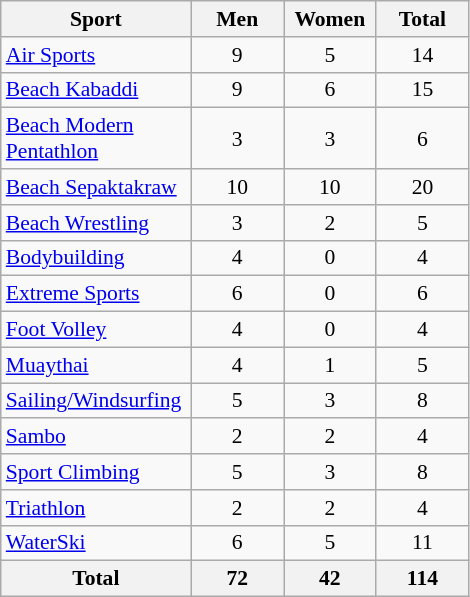<table class="wikitable sortable" style="font-size:90%; text-align:center;">
<tr>
<th width=120>Sport</th>
<th width=55>Men</th>
<th width=55>Women</th>
<th width=55>Total</th>
</tr>
<tr>
<td align=left><a href='#'>Air Sports</a></td>
<td>9</td>
<td>5</td>
<td>14</td>
</tr>
<tr>
<td align=left><a href='#'>Beach Kabaddi</a></td>
<td>9</td>
<td>6</td>
<td>15</td>
</tr>
<tr>
<td align=left><a href='#'>Beach Modern Pentathlon</a></td>
<td>3</td>
<td>3</td>
<td>6</td>
</tr>
<tr>
<td align=left><a href='#'>Beach Sepaktakraw</a></td>
<td>10</td>
<td>10</td>
<td>20</td>
</tr>
<tr>
<td align=left><a href='#'>Beach Wrestling</a></td>
<td>3</td>
<td>2</td>
<td>5</td>
</tr>
<tr>
<td align=left><a href='#'>Bodybuilding</a></td>
<td>4</td>
<td>0</td>
<td>4</td>
</tr>
<tr>
<td align=left><a href='#'>Extreme Sports</a></td>
<td>6</td>
<td>0</td>
<td>6</td>
</tr>
<tr>
<td align=left><a href='#'>Foot Volley</a></td>
<td>4</td>
<td>0</td>
<td>4</td>
</tr>
<tr>
<td align=left><a href='#'>Muaythai</a></td>
<td>4</td>
<td>1</td>
<td>5</td>
</tr>
<tr>
<td align=left><a href='#'>Sailing/Windsurfing</a></td>
<td>5</td>
<td>3</td>
<td>8</td>
</tr>
<tr>
<td align=left><a href='#'>Sambo</a></td>
<td>2</td>
<td>2</td>
<td>4</td>
</tr>
<tr>
<td align=left><a href='#'>Sport Climbing</a></td>
<td>5</td>
<td>3</td>
<td>8</td>
</tr>
<tr>
<td align=left><a href='#'>Triathlon</a></td>
<td>2</td>
<td>2</td>
<td>4</td>
</tr>
<tr>
<td align=left><a href='#'>WaterSki</a></td>
<td>6</td>
<td>5</td>
<td>11</td>
</tr>
<tr class="sortbottom">
<th>Total</th>
<th>72</th>
<th>42</th>
<th>114</th>
</tr>
</table>
